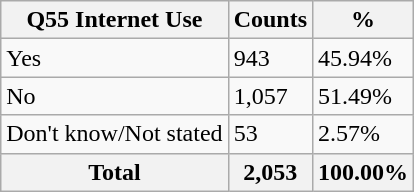<table class="wikitable sortable">
<tr>
<th>Q55 Internet Use</th>
<th>Counts</th>
<th>%</th>
</tr>
<tr>
<td>Yes</td>
<td>943</td>
<td>45.94%</td>
</tr>
<tr>
<td>No</td>
<td>1,057</td>
<td>51.49%</td>
</tr>
<tr>
<td>Don't know/Not stated</td>
<td>53</td>
<td>2.57%</td>
</tr>
<tr>
<th>Total</th>
<th>2,053</th>
<th>100.00%</th>
</tr>
</table>
